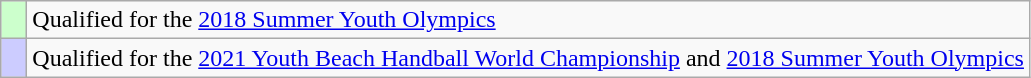<table class="wikitable" style="text-align: left;">
<tr>
<td width=10px bgcolor=#ccffcc></td>
<td>Qualified for the <a href='#'>2018 Summer Youth Olympics</a></td>
</tr>
<tr>
<td width=10px bgcolor=#ccccff></td>
<td>Qualified for the <a href='#'>2021 Youth Beach Handball World Championship</a> and <a href='#'>2018 Summer Youth Olympics</a></td>
</tr>
</table>
